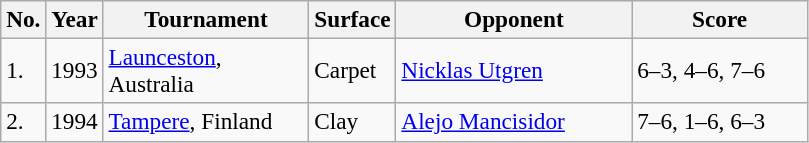<table class="sortable wikitable" style=font-size:97%>
<tr>
<th>No.</th>
<th>Year</th>
<th style="width:130px">Tournament</th>
<th style="width:50px">Surface</th>
<th style="width:150px">Opponent</th>
<th style="width:110px" class="unsortable">Score</th>
</tr>
<tr>
<td>1.</td>
<td>1993</td>
<td><a href='#'>Launceston</a>, Australia</td>
<td>Carpet</td>
<td> <a href='#'>Nicklas Utgren</a></td>
<td>6–3, 4–6, 7–6</td>
</tr>
<tr>
<td>2.</td>
<td>1994</td>
<td><a href='#'>Tampere</a>, Finland</td>
<td>Clay</td>
<td> <a href='#'>Alejo Mancisidor</a></td>
<td>7–6, 1–6, 6–3</td>
</tr>
</table>
